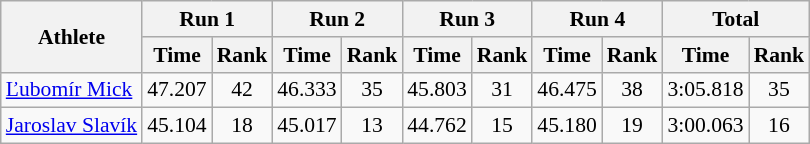<table class="wikitable" border="1" style="font-size:90%">
<tr>
<th rowspan="2">Athlete</th>
<th colspan="2">Run 1</th>
<th colspan="2">Run 2</th>
<th colspan="2">Run 3</th>
<th colspan="2">Run 4</th>
<th colspan="2">Total</th>
</tr>
<tr>
<th>Time</th>
<th>Rank</th>
<th>Time</th>
<th>Rank</th>
<th>Time</th>
<th>Rank</th>
<th>Time</th>
<th>Rank</th>
<th>Time</th>
<th>Rank</th>
</tr>
<tr>
<td><a href='#'>Ľubomír Mick</a></td>
<td align="center">47.207</td>
<td align="center">42</td>
<td align="center">46.333</td>
<td align="center">35</td>
<td align="center">45.803</td>
<td align="center">31</td>
<td align="center">46.475</td>
<td align="center">38</td>
<td align="center">3:05.818</td>
<td align="center">35</td>
</tr>
<tr>
<td><a href='#'>Jaroslav Slavík</a></td>
<td align="center">45.104</td>
<td align="center">18</td>
<td align="center">45.017</td>
<td align="center">13</td>
<td align="center">44.762</td>
<td align="center">15</td>
<td align="center">45.180</td>
<td align="center">19</td>
<td align="center">3:00.063</td>
<td align="center">16</td>
</tr>
</table>
